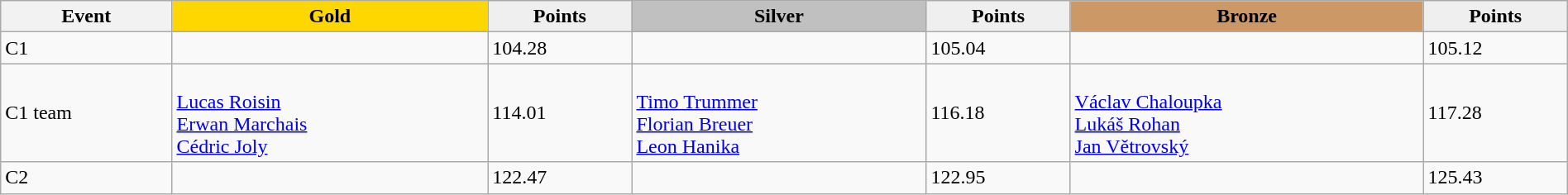<table class="wikitable" width=100%>
<tr>
<th>Event</th>
<td align=center bgcolor="gold"><strong>Gold</strong></td>
<td align=center bgcolor="EFEFEF"><strong>Points</strong></td>
<td align=center bgcolor="silver"><strong>Silver</strong></td>
<td align=center bgcolor="EFEFEF"><strong>Points</strong></td>
<td align=center bgcolor="CC9966"><strong>Bronze</strong></td>
<td align=center bgcolor="EFEFEF"><strong>Points</strong></td>
</tr>
<tr>
<td>C1</td>
<td></td>
<td>104.28</td>
<td></td>
<td>105.04</td>
<td></td>
<td>105.12</td>
</tr>
<tr>
<td>C1 team</td>
<td><br><a href='#'>Lucas Roisin</a><br><a href='#'>Erwan Marchais</a><br><a href='#'>Cédric Joly</a></td>
<td>114.01</td>
<td><br><a href='#'>Timo Trummer</a><br><a href='#'>Florian Breuer</a><br><a href='#'>Leon Hanika</a></td>
<td>116.18</td>
<td><br><a href='#'>Václav Chaloupka</a><br><a href='#'>Lukáš Rohan</a><br><a href='#'>Jan Větrovský</a></td>
<td>117.28</td>
</tr>
<tr>
<td>C2</td>
<td></td>
<td>122.47</td>
<td></td>
<td>122.95</td>
<td></td>
<td>125.43</td>
</tr>
</table>
